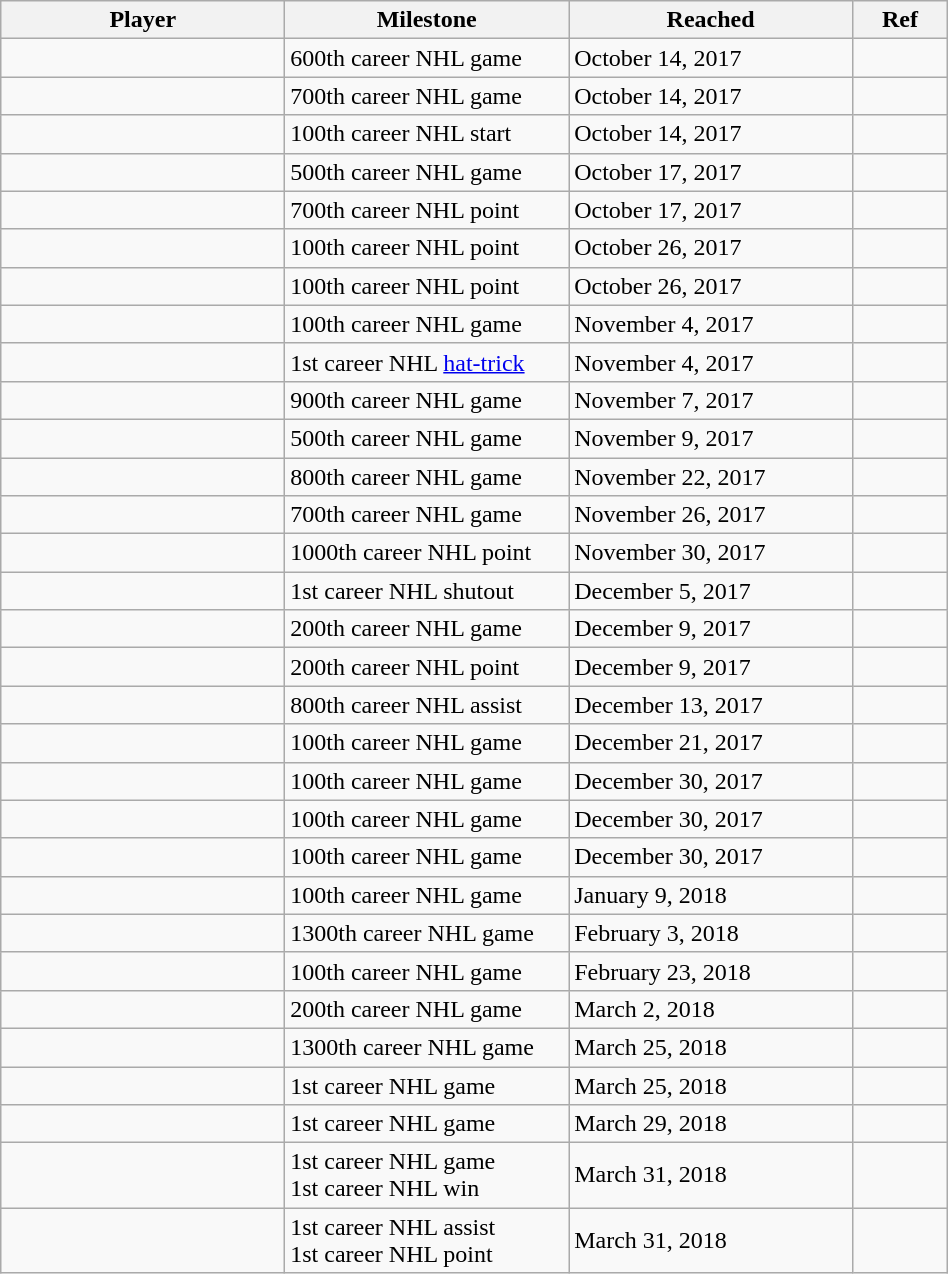<table class="wikitable sortable" style="width:50%;">
<tr align=center>
<th style="width:30%;">Player</th>
<th style="width:30%;">Milestone</th>
<th style="width:30%;" data-sort-type="date">Reached</th>
<th style="width:10%;">Ref</th>
</tr>
<tr>
<td></td>
<td>600th career NHL game</td>
<td>October 14, 2017</td>
<td></td>
</tr>
<tr>
<td></td>
<td>700th career NHL game</td>
<td>October 14, 2017</td>
<td></td>
</tr>
<tr>
<td></td>
<td>100th career NHL start</td>
<td>October 14, 2017</td>
<td></td>
</tr>
<tr>
<td></td>
<td>500th career NHL game</td>
<td>October 17, 2017</td>
<td></td>
</tr>
<tr>
<td></td>
<td>700th career NHL point</td>
<td>October 17, 2017</td>
<td></td>
</tr>
<tr>
<td></td>
<td>100th career NHL point</td>
<td>October 26, 2017</td>
<td></td>
</tr>
<tr>
<td></td>
<td>100th career NHL point</td>
<td>October 26, 2017</td>
<td></td>
</tr>
<tr>
<td></td>
<td>100th career NHL game</td>
<td>November 4, 2017</td>
<td></td>
</tr>
<tr>
<td></td>
<td>1st career NHL <a href='#'>hat-trick</a></td>
<td>November 4, 2017</td>
<td></td>
</tr>
<tr>
<td></td>
<td>900th career NHL game</td>
<td>November 7, 2017</td>
<td></td>
</tr>
<tr>
<td></td>
<td>500th career NHL game</td>
<td>November 9, 2017</td>
<td></td>
</tr>
<tr>
<td></td>
<td>800th career NHL game</td>
<td>November 22, 2017</td>
<td></td>
</tr>
<tr>
<td></td>
<td>700th career NHL game</td>
<td>November 26, 2017</td>
<td></td>
</tr>
<tr>
<td></td>
<td>1000th career NHL point</td>
<td>November 30, 2017</td>
<td></td>
</tr>
<tr>
<td></td>
<td>1st career NHL shutout</td>
<td>December 5, 2017</td>
<td></td>
</tr>
<tr>
<td></td>
<td>200th career NHL game</td>
<td>December 9, 2017</td>
<td></td>
</tr>
<tr>
<td></td>
<td>200th career NHL point</td>
<td>December 9, 2017</td>
<td></td>
</tr>
<tr>
<td></td>
<td>800th career NHL assist</td>
<td>December 13, 2017</td>
<td></td>
</tr>
<tr>
<td></td>
<td>100th career NHL game</td>
<td>December 21, 2017</td>
<td></td>
</tr>
<tr>
<td></td>
<td>100th career NHL game</td>
<td>December 30, 2017</td>
<td></td>
</tr>
<tr>
<td></td>
<td>100th career NHL game</td>
<td>December 30, 2017</td>
<td></td>
</tr>
<tr>
<td></td>
<td>100th career NHL game</td>
<td>December 30, 2017</td>
<td></td>
</tr>
<tr>
<td></td>
<td>100th career NHL game</td>
<td>January 9, 2018</td>
<td></td>
</tr>
<tr>
<td></td>
<td>1300th career NHL game</td>
<td>February 3, 2018</td>
<td></td>
</tr>
<tr>
<td></td>
<td>100th career NHL game</td>
<td>February 23, 2018</td>
<td></td>
</tr>
<tr>
<td></td>
<td>200th career NHL game</td>
<td>March 2, 2018</td>
<td></td>
</tr>
<tr>
<td></td>
<td>1300th career NHL game</td>
<td>March 25, 2018</td>
<td></td>
</tr>
<tr>
<td></td>
<td>1st career NHL game</td>
<td>March 25, 2018</td>
<td></td>
</tr>
<tr>
<td></td>
<td>1st career NHL game</td>
<td>March 29, 2018</td>
<td></td>
</tr>
<tr>
<td></td>
<td>1st career NHL game<br>1st career NHL win</td>
<td>March 31, 2018</td>
<td></td>
</tr>
<tr>
<td></td>
<td>1st career NHL assist<br>1st career NHL point</td>
<td>March 31, 2018</td>
<td></td>
</tr>
</table>
